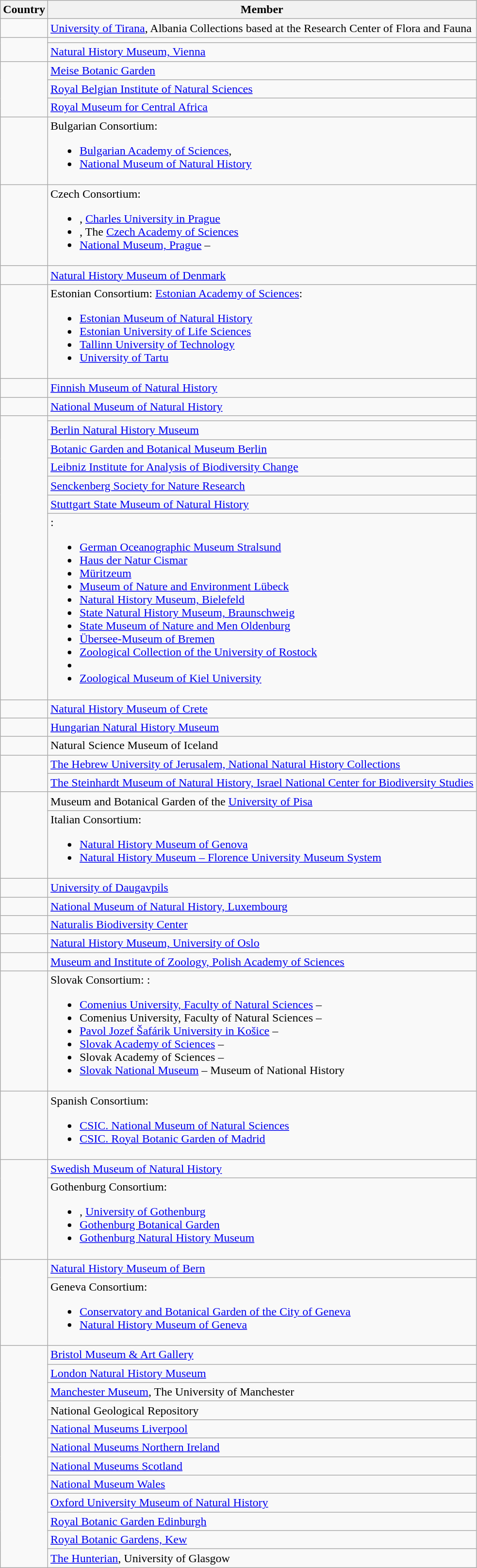<table class="sortable wikitable">
<tr>
<th>Country</th>
<th>Member</th>
</tr>
<tr>
<td></td>
<td><a href='#'>University of Tirana</a>, Albania Collections based at the Research Center of Flora and Fauna</td>
</tr>
<tr>
<td rowspan=2></td>
<td></td>
</tr>
<tr>
<td><a href='#'>Natural History Museum, Vienna</a></td>
</tr>
<tr>
<td rowspan=3></td>
<td><a href='#'>Meise Botanic Garden</a></td>
</tr>
<tr>
<td><a href='#'>Royal Belgian Institute of Natural Sciences</a></td>
</tr>
<tr>
<td><a href='#'>Royal Museum for Central Africa</a></td>
</tr>
<tr>
<td></td>
<td>Bulgarian Consortium:<br><ul><li><a href='#'>Bulgarian Academy of Sciences</a>, </li><li><a href='#'>National Museum of Natural History</a></li></ul></td>
</tr>
<tr>
<td></td>
<td>Czech Consortium:<br><ul><li>, <a href='#'>Charles University in Prague</a></li><li>, The <a href='#'>Czech Academy of Sciences</a></li><li><a href='#'>National Museum, Prague</a> – </li></ul></td>
</tr>
<tr>
<td></td>
<td><a href='#'>Natural History Museum of Denmark</a></td>
</tr>
<tr>
<td></td>
<td>Estonian Consortium: <a href='#'>Estonian Academy of Sciences</a>:<br><ul><li><a href='#'>Estonian Museum of Natural History</a></li><li><a href='#'>Estonian University of Life Sciences</a></li><li><a href='#'>Tallinn University of Technology</a></li><li><a href='#'>University of Tartu</a> </li></ul></td>
</tr>
<tr>
<td></td>
<td><a href='#'>Finnish Museum of Natural History</a></td>
</tr>
<tr>
<td></td>
<td><a href='#'>National Museum of Natural History</a></td>
</tr>
<tr>
<td rowspan=7></td>
<td></td>
</tr>
<tr>
<td><a href='#'>Berlin Natural History Museum</a></td>
</tr>
<tr>
<td><a href='#'>Botanic Garden and Botanical Museum Berlin</a></td>
</tr>
<tr>
<td><a href='#'>Leibniz Institute for Analysis of Biodiversity Change</a></td>
</tr>
<tr>
<td><a href='#'>Senckenberg Society for Nature Research</a></td>
</tr>
<tr>
<td><a href='#'>Stuttgart State Museum of Natural History</a></td>
</tr>
<tr>
<td>:<br><ul><li><a href='#'>German Oceanographic Museum Stralsund</a></li><li><a href='#'>Haus der Natur Cismar</a></li><li><a href='#'>Müritzeum</a></li><li><a href='#'>Museum of Nature and Environment Lübeck</a></li><li><a href='#'>Natural History Museum, Bielefeld</a></li><li><a href='#'>State Natural History Museum, Braunschweig</a></li><li><a href='#'>State Museum of Nature and Men Oldenburg</a></li><li><a href='#'>Übersee-Museum of Bremen</a></li><li><a href='#'>Zoological Collection of the University of Rostock</a></li><li></li><li><a href='#'>Zoological Museum of Kiel University</a></li></ul></td>
</tr>
<tr>
<td></td>
<td><a href='#'>Natural History Museum of Crete</a></td>
</tr>
<tr>
<td></td>
<td><a href='#'>Hungarian Natural History Museum</a></td>
</tr>
<tr>
<td></td>
<td>Natural Science Museum of Iceland</td>
</tr>
<tr>
<td rowspan=2></td>
<td><a href='#'>The Hebrew University of Jerusalem, National Natural History Collections</a></td>
</tr>
<tr>
<td><a href='#'>The Steinhardt Museum of Natural History, Israel National Center for Biodiversity Studies</a></td>
</tr>
<tr>
<td rowspan=2></td>
<td>Museum and Botanical Garden of the <a href='#'>University of Pisa</a></td>
</tr>
<tr>
<td>Italian Consortium:<br><ul><li><a href='#'>Natural History Museum of Genova</a></li><li><a href='#'>Natural History Museum – Florence University Museum System</a></li></ul></td>
</tr>
<tr>
<td></td>
<td><a href='#'>University of Daugavpils</a></td>
</tr>
<tr>
<td></td>
<td><a href='#'>National Museum of Natural History, Luxembourg</a></td>
</tr>
<tr>
<td></td>
<td><a href='#'>Naturalis Biodiversity Center</a></td>
</tr>
<tr>
<td></td>
<td><a href='#'>Natural History Museum, University of Oslo</a></td>
</tr>
<tr>
<td></td>
<td><a href='#'>Museum and Institute of Zoology, Polish Academy of Sciences</a></td>
</tr>
<tr>
<td></td>
<td>Slovak Consortium: :<br><ul><li><a href='#'>Comenius University, Faculty of Natural Sciences</a> – </li><li>Comenius University, Faculty of Natural Sciences – </li><li><a href='#'>Pavol Jozef Šafárik University in Košice</a> – </li><li><a href='#'>Slovak Academy of Sciences</a> – </li><li>Slovak Academy of Sciences – </li><li><a href='#'>Slovak National Museum</a> – Museum of National History</li></ul></td>
</tr>
<tr>
<td></td>
<td>Spanish Consortium:<br><ul><li><a href='#'>CSIC. National Museum of Natural Sciences</a></li><li><a href='#'>CSIC. Royal Botanic Garden of Madrid</a></li></ul></td>
</tr>
<tr>
<td rowspan=2></td>
<td><a href='#'>Swedish Museum of Natural History</a></td>
</tr>
<tr>
<td>Gothenburg Consortium:<br><ul><li>, <a href='#'>University of Gothenburg</a></li><li><a href='#'>Gothenburg Botanical Garden</a></li><li><a href='#'>Gothenburg Natural History Museum</a></li></ul></td>
</tr>
<tr>
<td rowspan=2></td>
<td><a href='#'>Natural History Museum of Bern</a></td>
</tr>
<tr>
<td>Geneva Consortium:<br><ul><li><a href='#'>Conservatory and Botanical Garden of the City of Geneva</a></li><li><a href='#'>Natural History Museum of Geneva</a></li></ul></td>
</tr>
<tr>
<td rowspan=12></td>
<td><a href='#'>Bristol Museum & Art Gallery</a></td>
</tr>
<tr>
<td><a href='#'>London Natural History Museum</a></td>
</tr>
<tr>
<td><a href='#'>Manchester Museum</a>, The University of Manchester</td>
</tr>
<tr>
<td>National Geological Repository</td>
</tr>
<tr>
<td><a href='#'>National Museums Liverpool</a></td>
</tr>
<tr>
<td><a href='#'>National Museums Northern Ireland</a></td>
</tr>
<tr>
<td><a href='#'>National Museums Scotland</a></td>
</tr>
<tr>
<td> <a href='#'>National Museum Wales</a></td>
</tr>
<tr>
<td><a href='#'>Oxford University Museum of Natural History</a></td>
</tr>
<tr>
<td><a href='#'>Royal Botanic Garden Edinburgh</a></td>
</tr>
<tr>
<td><a href='#'>Royal Botanic Gardens, Kew</a></td>
</tr>
<tr>
<td><a href='#'>The Hunterian</a>, University of Glasgow</td>
</tr>
</table>
